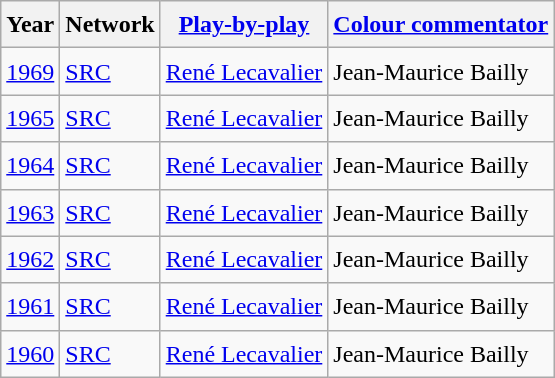<table class="wikitable sortable" style="font-size:1.00em; line-height:1.5em;">
<tr>
<th>Year</th>
<th>Network</th>
<th><a href='#'>Play-by-play</a></th>
<th><a href='#'>Colour commentator</a></th>
</tr>
<tr>
<td><a href='#'>1969</a></td>
<td><a href='#'>SRC</a></td>
<td><a href='#'>René Lecavalier</a></td>
<td>Jean-Maurice Bailly</td>
</tr>
<tr>
<td><a href='#'>1965</a></td>
<td><a href='#'>SRC</a></td>
<td><a href='#'>René Lecavalier</a></td>
<td>Jean-Maurice Bailly</td>
</tr>
<tr>
<td><a href='#'>1964</a></td>
<td><a href='#'>SRC</a></td>
<td><a href='#'>René Lecavalier</a></td>
<td>Jean-Maurice Bailly</td>
</tr>
<tr>
<td><a href='#'>1963</a></td>
<td><a href='#'>SRC</a></td>
<td><a href='#'>René Lecavalier</a></td>
<td>Jean-Maurice Bailly</td>
</tr>
<tr>
<td><a href='#'>1962</a></td>
<td><a href='#'>SRC</a></td>
<td><a href='#'>René Lecavalier</a></td>
<td>Jean-Maurice Bailly</td>
</tr>
<tr>
<td><a href='#'>1961</a></td>
<td><a href='#'>SRC</a></td>
<td><a href='#'>René Lecavalier</a></td>
<td>Jean-Maurice Bailly</td>
</tr>
<tr>
<td><a href='#'>1960</a></td>
<td><a href='#'>SRC</a></td>
<td><a href='#'>René Lecavalier</a></td>
<td>Jean-Maurice Bailly</td>
</tr>
</table>
